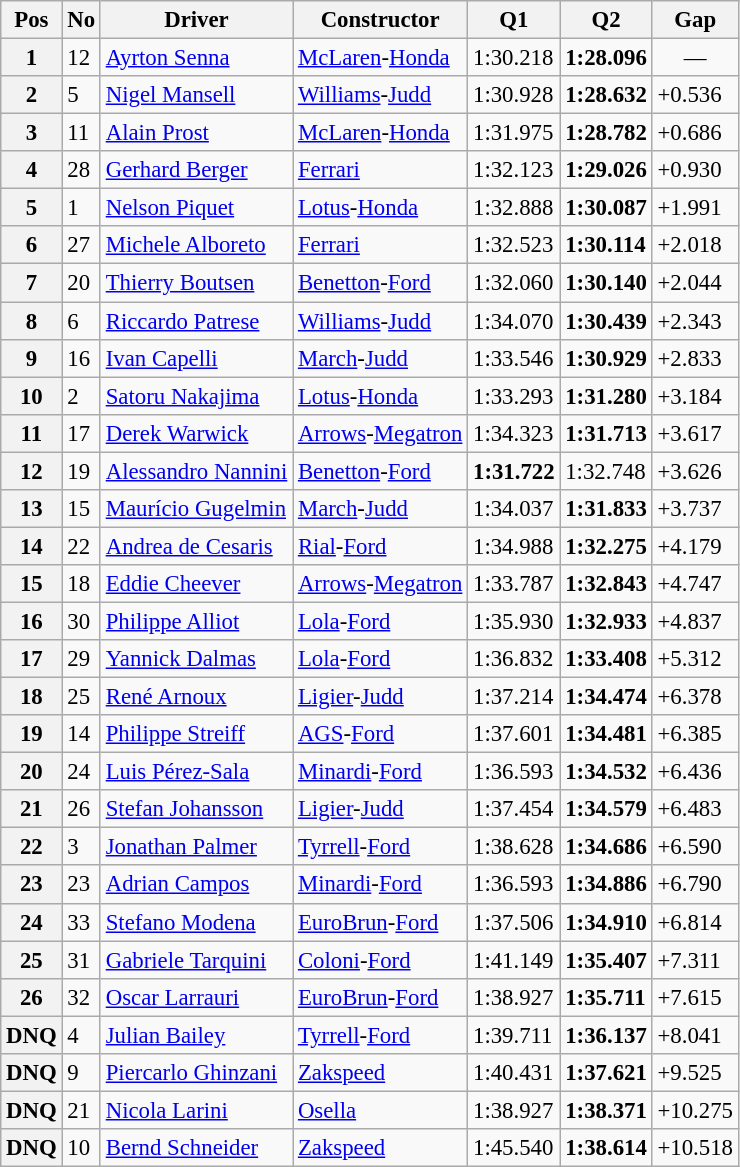<table class="wikitable sortable" style="font-size: 95%;">
<tr>
<th>Pos</th>
<th>No</th>
<th>Driver</th>
<th>Constructor</th>
<th>Q1</th>
<th>Q2</th>
<th>Gap</th>
</tr>
<tr>
<th>1</th>
<td>12</td>
<td> <a href='#'>Ayrton Senna</a></td>
<td><a href='#'>McLaren</a>-<a href='#'>Honda</a></td>
<td>1:30.218</td>
<td><strong>1:28.096</strong></td>
<td align="center">—</td>
</tr>
<tr>
<th>2</th>
<td>5</td>
<td> <a href='#'>Nigel Mansell</a></td>
<td><a href='#'>Williams</a>-<a href='#'>Judd</a></td>
<td>1:30.928</td>
<td><strong>1:28.632</strong></td>
<td>+0.536</td>
</tr>
<tr>
<th>3</th>
<td>11</td>
<td> <a href='#'>Alain Prost</a></td>
<td><a href='#'>McLaren</a>-<a href='#'>Honda</a></td>
<td>1:31.975</td>
<td><strong>1:28.782</strong></td>
<td>+0.686</td>
</tr>
<tr>
<th>4</th>
<td>28</td>
<td> <a href='#'>Gerhard Berger</a></td>
<td><a href='#'>Ferrari</a></td>
<td>1:32.123</td>
<td><strong>1:29.026</strong></td>
<td>+0.930</td>
</tr>
<tr>
<th>5</th>
<td>1</td>
<td> <a href='#'>Nelson Piquet</a></td>
<td><a href='#'>Lotus</a>-<a href='#'>Honda</a></td>
<td>1:32.888</td>
<td><strong>1:30.087</strong></td>
<td>+1.991</td>
</tr>
<tr>
<th>6</th>
<td>27</td>
<td> <a href='#'>Michele Alboreto</a></td>
<td><a href='#'>Ferrari</a></td>
<td>1:32.523</td>
<td><strong>1:30.114</strong></td>
<td>+2.018</td>
</tr>
<tr>
<th>7</th>
<td>20</td>
<td> <a href='#'>Thierry Boutsen</a></td>
<td><a href='#'>Benetton</a>-<a href='#'>Ford</a></td>
<td>1:32.060</td>
<td><strong>1:30.140</strong></td>
<td>+2.044</td>
</tr>
<tr>
<th>8</th>
<td>6</td>
<td> <a href='#'>Riccardo Patrese</a></td>
<td><a href='#'>Williams</a>-<a href='#'>Judd</a></td>
<td>1:34.070</td>
<td><strong>1:30.439</strong></td>
<td>+2.343</td>
</tr>
<tr>
<th>9</th>
<td>16</td>
<td> <a href='#'>Ivan Capelli</a></td>
<td><a href='#'>March</a>-<a href='#'>Judd</a></td>
<td>1:33.546</td>
<td><strong>1:30.929</strong></td>
<td>+2.833</td>
</tr>
<tr>
<th>10</th>
<td>2</td>
<td> <a href='#'>Satoru Nakajima</a></td>
<td><a href='#'>Lotus</a>-<a href='#'>Honda</a></td>
<td>1:33.293</td>
<td><strong>1:31.280</strong></td>
<td>+3.184</td>
</tr>
<tr>
<th>11</th>
<td>17</td>
<td> <a href='#'>Derek Warwick</a></td>
<td><a href='#'>Arrows</a>-<a href='#'>Megatron</a></td>
<td>1:34.323</td>
<td><strong>1:31.713</strong></td>
<td>+3.617</td>
</tr>
<tr>
<th>12</th>
<td>19</td>
<td> <a href='#'>Alessandro Nannini</a></td>
<td><a href='#'>Benetton</a>-<a href='#'>Ford</a></td>
<td><strong>1:31.722</strong></td>
<td>1:32.748</td>
<td>+3.626</td>
</tr>
<tr>
<th>13</th>
<td>15</td>
<td> <a href='#'>Maurício Gugelmin</a></td>
<td><a href='#'>March</a>-<a href='#'>Judd</a></td>
<td>1:34.037</td>
<td><strong>1:31.833</strong></td>
<td>+3.737</td>
</tr>
<tr>
<th>14</th>
<td>22</td>
<td> <a href='#'>Andrea de Cesaris</a></td>
<td><a href='#'>Rial</a>-<a href='#'>Ford</a></td>
<td>1:34.988</td>
<td><strong>1:32.275</strong></td>
<td>+4.179</td>
</tr>
<tr>
<th>15</th>
<td>18</td>
<td> <a href='#'>Eddie Cheever</a></td>
<td><a href='#'>Arrows</a>-<a href='#'>Megatron</a></td>
<td>1:33.787</td>
<td><strong>1:32.843</strong></td>
<td>+4.747</td>
</tr>
<tr>
<th>16</th>
<td>30</td>
<td> <a href='#'>Philippe Alliot</a></td>
<td><a href='#'>Lola</a>-<a href='#'>Ford</a></td>
<td>1:35.930</td>
<td><strong>1:32.933</strong></td>
<td>+4.837</td>
</tr>
<tr>
<th>17</th>
<td>29</td>
<td> <a href='#'>Yannick Dalmas</a></td>
<td><a href='#'>Lola</a>-<a href='#'>Ford</a></td>
<td>1:36.832</td>
<td><strong>1:33.408</strong></td>
<td>+5.312</td>
</tr>
<tr>
<th>18</th>
<td>25</td>
<td> <a href='#'>René Arnoux</a></td>
<td><a href='#'>Ligier</a>-<a href='#'>Judd</a></td>
<td>1:37.214</td>
<td><strong>1:34.474</strong></td>
<td>+6.378</td>
</tr>
<tr>
<th>19</th>
<td>14</td>
<td> <a href='#'>Philippe Streiff</a></td>
<td><a href='#'>AGS</a>-<a href='#'>Ford</a></td>
<td>1:37.601</td>
<td><strong>1:34.481</strong></td>
<td>+6.385</td>
</tr>
<tr>
<th>20</th>
<td>24</td>
<td> <a href='#'>Luis Pérez-Sala</a></td>
<td><a href='#'>Minardi</a>-<a href='#'>Ford</a></td>
<td>1:36.593</td>
<td><strong>1:34.532</strong></td>
<td>+6.436</td>
</tr>
<tr>
<th>21</th>
<td>26</td>
<td> <a href='#'>Stefan Johansson</a></td>
<td><a href='#'>Ligier</a>-<a href='#'>Judd</a></td>
<td>1:37.454</td>
<td><strong>1:34.579</strong></td>
<td>+6.483</td>
</tr>
<tr>
<th>22</th>
<td>3</td>
<td> <a href='#'>Jonathan Palmer</a></td>
<td><a href='#'>Tyrrell</a>-<a href='#'>Ford</a></td>
<td>1:38.628</td>
<td><strong>1:34.686</strong></td>
<td>+6.590</td>
</tr>
<tr>
<th>23</th>
<td>23</td>
<td> <a href='#'>Adrian Campos</a></td>
<td><a href='#'>Minardi</a>-<a href='#'>Ford</a></td>
<td>1:36.593</td>
<td><strong>1:34.886</strong></td>
<td>+6.790</td>
</tr>
<tr>
<th>24</th>
<td>33</td>
<td> <a href='#'>Stefano Modena</a></td>
<td><a href='#'>EuroBrun</a>-<a href='#'>Ford</a></td>
<td>1:37.506</td>
<td><strong>1:34.910</strong></td>
<td>+6.814</td>
</tr>
<tr>
<th>25</th>
<td>31</td>
<td> <a href='#'>Gabriele Tarquini</a></td>
<td><a href='#'>Coloni</a>-<a href='#'>Ford</a></td>
<td>1:41.149</td>
<td><strong>1:35.407</strong></td>
<td>+7.311</td>
</tr>
<tr>
<th>26</th>
<td>32</td>
<td> <a href='#'>Oscar Larrauri</a></td>
<td><a href='#'>EuroBrun</a>-<a href='#'>Ford</a></td>
<td>1:38.927</td>
<td><strong>1:35.711</strong></td>
<td>+7.615</td>
</tr>
<tr>
<th>DNQ</th>
<td>4</td>
<td> <a href='#'>Julian Bailey</a></td>
<td><a href='#'>Tyrrell</a>-<a href='#'>Ford</a></td>
<td>1:39.711</td>
<td><strong>1:36.137</strong></td>
<td>+8.041</td>
</tr>
<tr>
<th>DNQ</th>
<td>9</td>
<td> <a href='#'>Piercarlo Ghinzani</a></td>
<td><a href='#'>Zakspeed</a></td>
<td>1:40.431</td>
<td><strong>1:37.621</strong></td>
<td>+9.525</td>
</tr>
<tr>
<th>DNQ</th>
<td>21</td>
<td> <a href='#'>Nicola Larini</a></td>
<td><a href='#'>Osella</a></td>
<td>1:38.927</td>
<td><strong>1:38.371</strong></td>
<td>+10.275</td>
</tr>
<tr>
<th>DNQ</th>
<td>10</td>
<td> <a href='#'>Bernd Schneider</a></td>
<td><a href='#'>Zakspeed</a></td>
<td>1:45.540</td>
<td><strong>1:38.614</strong></td>
<td>+10.518</td>
</tr>
</table>
